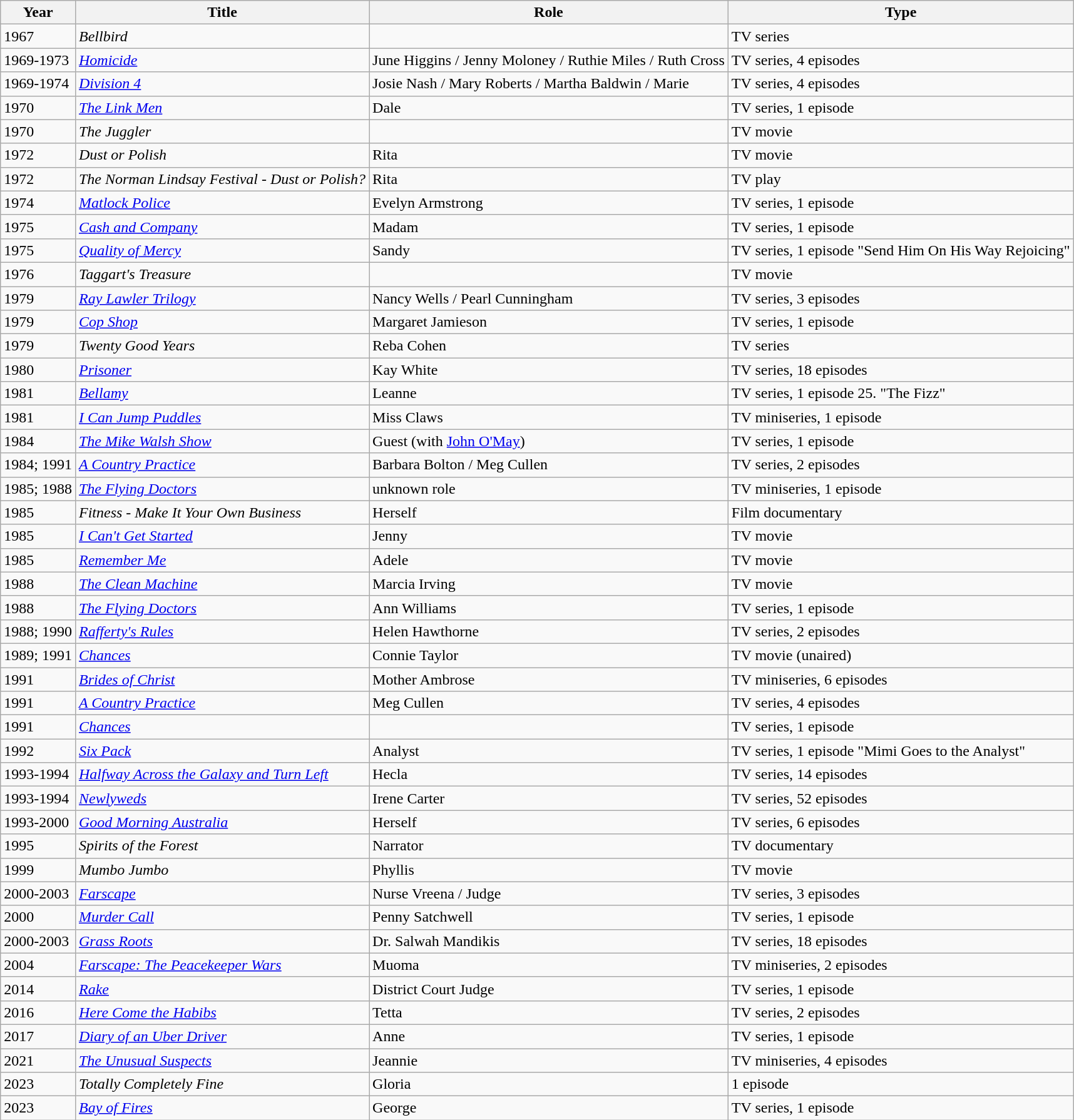<table class="wikitable">
<tr>
<th>Year</th>
<th>Title</th>
<th>Role</th>
<th>Type</th>
</tr>
<tr>
<td>1967</td>
<td><em>Bellbird</em></td>
<td></td>
<td>TV series</td>
</tr>
<tr>
<td>1969-1973</td>
<td><em><a href='#'>Homicide</a></em></td>
<td>June Higgins / Jenny Moloney / Ruthie Miles / Ruth Cross</td>
<td>TV series, 4 episodes</td>
</tr>
<tr>
<td>1969-1974</td>
<td><em><a href='#'>Division 4</a></em></td>
<td>Josie Nash / Mary Roberts / Martha Baldwin / Marie</td>
<td>TV series, 4 episodes</td>
</tr>
<tr>
<td>1970</td>
<td><em><a href='#'>The Link Men</a></em></td>
<td>Dale</td>
<td>TV series, 1 episode</td>
</tr>
<tr>
<td>1970</td>
<td><em>The Juggler</em></td>
<td></td>
<td>TV movie</td>
</tr>
<tr>
<td>1972</td>
<td><em>Dust or Polish</em></td>
<td>Rita</td>
<td>TV movie</td>
</tr>
<tr>
<td>1972</td>
<td><em>The Norman Lindsay Festival - Dust or Polish?</em></td>
<td>Rita</td>
<td>TV play</td>
</tr>
<tr>
<td>1974</td>
<td><em><a href='#'>Matlock Police</a></em></td>
<td>Evelyn Armstrong</td>
<td>TV series, 1 episode</td>
</tr>
<tr>
<td>1975</td>
<td><em><a href='#'>Cash and Company</a></em></td>
<td>Madam</td>
<td>TV series, 1 episode</td>
</tr>
<tr>
<td>1975</td>
<td><em><a href='#'>Quality of Mercy</a></em></td>
<td>Sandy</td>
<td>TV series, 1 episode "Send Him On His Way Rejoicing"</td>
</tr>
<tr>
<td>1976</td>
<td><em>Taggart's Treasure</em></td>
<td></td>
<td>TV movie</td>
</tr>
<tr>
<td>1979</td>
<td><em><a href='#'>Ray Lawler Trilogy</a></em></td>
<td>Nancy Wells / Pearl Cunningham</td>
<td>TV series, 3 episodes</td>
</tr>
<tr>
<td>1979</td>
<td><em><a href='#'>Cop Shop</a></em></td>
<td>Margaret Jamieson</td>
<td>TV series, 1 episode</td>
</tr>
<tr>
<td>1979</td>
<td><em>Twenty Good Years</em></td>
<td>Reba Cohen</td>
<td>TV series</td>
</tr>
<tr>
<td>1980</td>
<td><em><a href='#'>Prisoner</a></em></td>
<td>Kay White</td>
<td>TV series, 18 episodes</td>
</tr>
<tr>
<td>1981</td>
<td><em><a href='#'>Bellamy</a></em></td>
<td>Leanne</td>
<td>TV series, 1 episode 25. "The Fizz"</td>
</tr>
<tr>
<td>1981</td>
<td><em><a href='#'>I Can Jump Puddles</a></em></td>
<td>Miss Claws</td>
<td>TV miniseries, 1 episode</td>
</tr>
<tr>
<td>1984</td>
<td><em><a href='#'>The Mike Walsh Show</a></em></td>
<td>Guest (with <a href='#'>John O'May</a>)</td>
<td>TV series, 1 episode</td>
</tr>
<tr>
<td>1984; 1991</td>
<td><em><a href='#'>A Country Practice</a></em></td>
<td>Barbara Bolton / Meg Cullen</td>
<td>TV series, 2 episodes</td>
</tr>
<tr>
<td>1985; 1988</td>
<td><em><a href='#'>The Flying Doctors</a></em></td>
<td>unknown role</td>
<td>TV miniseries, 1 episode</td>
</tr>
<tr>
<td>1985</td>
<td><em>Fitness - Make It Your Own Business</em></td>
<td>Herself</td>
<td>Film documentary</td>
</tr>
<tr>
<td>1985</td>
<td><em><a href='#'>I Can't Get Started</a></em></td>
<td>Jenny</td>
<td>TV movie</td>
</tr>
<tr>
<td>1985</td>
<td><em><a href='#'>Remember Me</a></em></td>
<td>Adele</td>
<td>TV movie</td>
</tr>
<tr>
<td>1988</td>
<td><em><a href='#'>The Clean Machine</a></em></td>
<td>Marcia Irving</td>
<td>TV movie</td>
</tr>
<tr>
<td>1988</td>
<td><em><a href='#'>The Flying Doctors</a></em></td>
<td>Ann Williams</td>
<td>TV series, 1 episode</td>
</tr>
<tr>
<td>1988; 1990</td>
<td><em><a href='#'>Rafferty's Rules</a></em></td>
<td>Helen Hawthorne</td>
<td>TV series, 2 episodes</td>
</tr>
<tr>
<td>1989; 1991</td>
<td><em><a href='#'>Chances</a></em></td>
<td>Connie Taylor</td>
<td>TV movie (unaired)</td>
</tr>
<tr>
<td>1991</td>
<td><em><a href='#'>Brides of Christ</a></em></td>
<td>Mother Ambrose</td>
<td>TV miniseries, 6 episodes</td>
</tr>
<tr>
<td>1991</td>
<td><em><a href='#'>A Country Practice</a></em></td>
<td>Meg Cullen</td>
<td>TV series, 4 episodes</td>
</tr>
<tr>
<td>1991</td>
<td><em><a href='#'>Chances</a></em></td>
<td></td>
<td>TV series, 1 episode</td>
</tr>
<tr>
<td>1992</td>
<td><em><a href='#'>Six Pack</a></em></td>
<td>Analyst</td>
<td>TV series, 1 episode "Mimi Goes to the Analyst"</td>
</tr>
<tr>
<td>1993-1994</td>
<td><em><a href='#'>Halfway Across the Galaxy and Turn Left</a></em></td>
<td>Hecla</td>
<td>TV series, 14 episodes</td>
</tr>
<tr>
<td>1993-1994</td>
<td><em><a href='#'>Newlyweds</a></em></td>
<td>Irene Carter</td>
<td>TV series, 52 episodes</td>
</tr>
<tr>
<td>1993-2000</td>
<td><em><a href='#'>Good Morning Australia</a></em></td>
<td>Herself</td>
<td>TV series, 6 episodes</td>
</tr>
<tr>
<td>1995</td>
<td><em>Spirits of the Forest</em></td>
<td>Narrator</td>
<td>TV documentary</td>
</tr>
<tr>
<td>1999</td>
<td><em>Mumbo Jumbo</em></td>
<td>Phyllis</td>
<td>TV movie</td>
</tr>
<tr>
<td>2000-2003</td>
<td><em><a href='#'>Farscape</a></em></td>
<td>Nurse Vreena / Judge</td>
<td>TV series, 3 episodes</td>
</tr>
<tr>
<td>2000</td>
<td><em><a href='#'>Murder Call</a></em></td>
<td>Penny Satchwell</td>
<td>TV series, 1 episode</td>
</tr>
<tr>
<td>2000-2003</td>
<td><em><a href='#'>Grass Roots</a></em></td>
<td>Dr. Salwah Mandikis</td>
<td>TV series, 18 episodes</td>
</tr>
<tr>
<td>2004</td>
<td><em><a href='#'>Farscape: The Peacekeeper Wars</a></em></td>
<td>Muoma</td>
<td>TV miniseries, 2 episodes</td>
</tr>
<tr>
<td>2014</td>
<td><em><a href='#'>Rake</a></em></td>
<td>District Court Judge</td>
<td>TV series, 1 episode</td>
</tr>
<tr>
<td>2016</td>
<td><em><a href='#'>Here Come the Habibs</a></em></td>
<td>Tetta</td>
<td>TV series, 2 episodes</td>
</tr>
<tr>
<td>2017</td>
<td><em><a href='#'>Diary of an Uber Driver</a></em></td>
<td>Anne</td>
<td>TV series, 1 episode</td>
</tr>
<tr>
<td>2021</td>
<td><em><a href='#'>The Unusual Suspects</a></em></td>
<td>Jeannie</td>
<td>TV miniseries, 4 episodes</td>
</tr>
<tr>
<td>2023</td>
<td><em>Totally Completely Fine</em></td>
<td>Gloria</td>
<td>1 episode</td>
</tr>
<tr>
<td>2023</td>
<td><em><a href='#'>Bay of Fires</a></em></td>
<td>George</td>
<td>TV series, 1 episode</td>
</tr>
</table>
